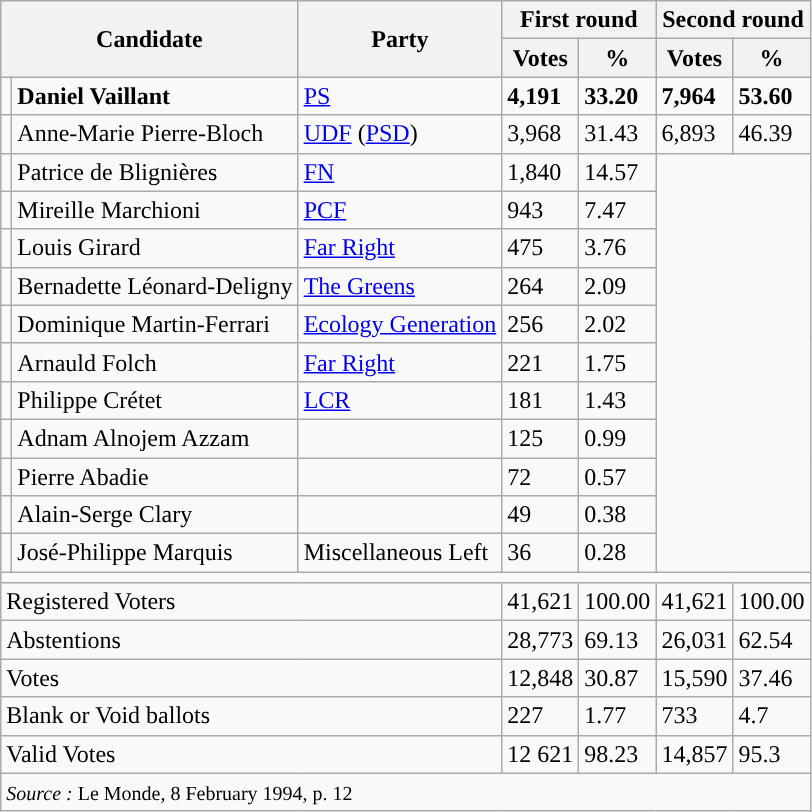<table class="wikitable">
<tr>
<th colspan="2" rowspan="2">Candidate</th>
<th rowspan="2">Party</th>
<th colspan="2">First round</th>
<th colspan="2">Second round</th>
</tr>
<tr>
<th>Votes</th>
<th>%</th>
<th>Votes</th>
<th>%</th>
</tr>
<tr>
<td style="background-color:"></td>
<td><strong>Daniel Vaillant</strong></td>
<td><a href='#'>PS</a></td>
<td><strong>4,191</strong></td>
<td><strong>33.20</strong></td>
<td><strong>7,964</strong></td>
<td><strong>53.60</strong></td>
</tr>
<tr>
<td style="background-color:"></td>
<td>Anne-Marie Pierre-Bloch</td>
<td><a href='#'>UDF</a> (<a href='#'>PSD</a>)</td>
<td>3,968</td>
<td>31.43</td>
<td>6,893</td>
<td>46.39</td>
</tr>
<tr>
<td style="background-color:"></td>
<td>Patrice de Blignières</td>
<td><a href='#'>FN</a></td>
<td>1,840</td>
<td>14.57</td>
<td colspan="2" rowspan="11"></td>
</tr>
<tr>
<td style="background-color:"></td>
<td>Mireille Marchioni</td>
<td><a href='#'>PCF</a></td>
<td>943</td>
<td>7.47</td>
</tr>
<tr>
<td></td>
<td>Louis Girard</td>
<td><a href='#'>Far Right</a></td>
<td>475</td>
<td>3.76</td>
</tr>
<tr>
<td style="background-color:"></td>
<td>Bernadette Léonard-Deligny</td>
<td><a href='#'>The Greens</a></td>
<td>264</td>
<td>2.09</td>
</tr>
<tr>
<td style="background-color:"></td>
<td>Dominique Martin-Ferrari</td>
<td><a href='#'>Ecology Generation</a></td>
<td>256</td>
<td>2.02</td>
</tr>
<tr>
<td></td>
<td>Arnauld Folch</td>
<td><a href='#'>Far Right</a></td>
<td>221</td>
<td>1.75</td>
</tr>
<tr>
<td style="background-color:"></td>
<td>Philippe Crétet</td>
<td><a href='#'>LCR</a></td>
<td>181</td>
<td>1.43</td>
</tr>
<tr>
<td></td>
<td>Adnam Alnojem Azzam</td>
<td></td>
<td>125</td>
<td>0.99</td>
</tr>
<tr>
<td></td>
<td>Pierre Abadie</td>
<td></td>
<td>72</td>
<td>0.57</td>
</tr>
<tr>
<td></td>
<td>Alain-Serge Clary</td>
<td></td>
<td>49</td>
<td>0.38</td>
</tr>
<tr>
<td></td>
<td>José-Philippe Marquis</td>
<td>Miscellaneous Left</td>
<td>36</td>
<td>0.28</td>
</tr>
<tr>
<td colspan="8"></td>
</tr>
<tr>
<td colspan="3">Registered Voters</td>
<td>41,621</td>
<td>100.00</td>
<td>41,621</td>
<td>100.00</td>
</tr>
<tr>
<td colspan="3">Abstentions</td>
<td>28,773</td>
<td>69.13</td>
<td>26,031</td>
<td>62.54</td>
</tr>
<tr>
<td colspan="3">Votes</td>
<td>12,848</td>
<td>30.87</td>
<td>15,590</td>
<td>37.46</td>
</tr>
<tr>
<td colspan="3">Blank or Void ballots</td>
<td>227</td>
<td>1.77</td>
<td>733</td>
<td>4.7</td>
</tr>
<tr>
<td colspan="3">Valid Votes</td>
<td>12 621</td>
<td>98.23</td>
<td>14,857</td>
<td>95.3</td>
</tr>
<tr>
<td colspan="8"><small><em>Source :</em> Le Monde, 8 February 1994, <abbr>p.</abbr> 12</small></td>
</tr>
</table>
